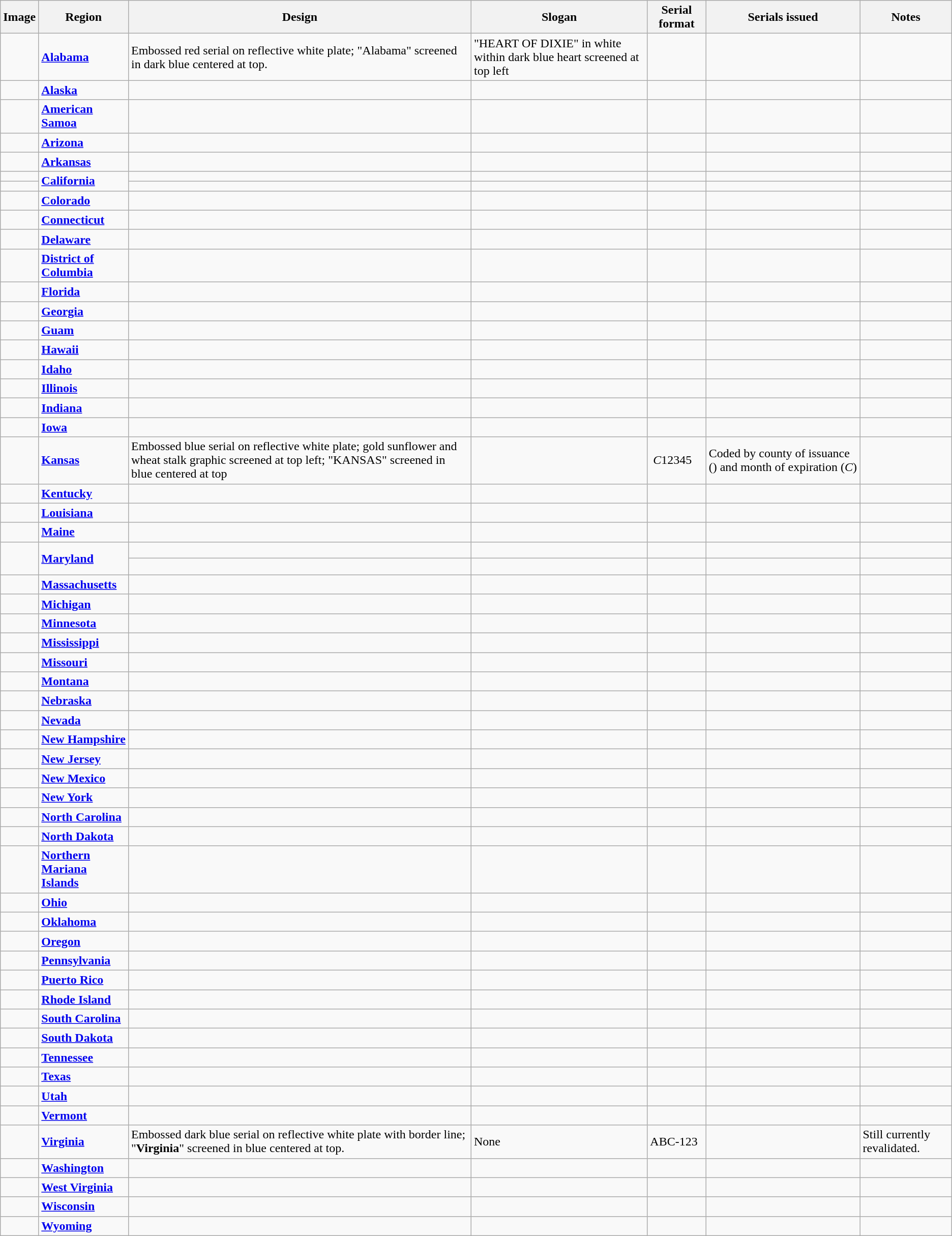<table class="wikitable">
<tr>
<th>Image</th>
<th>Region</th>
<th>Design</th>
<th>Slogan</th>
<th>Serial format</th>
<th>Serials issued</th>
<th>Notes</th>
</tr>
<tr>
<td></td>
<td><strong><a href='#'>Alabama</a></strong></td>
<td>Embossed red serial on reflective white plate; "Alabama" screened in dark blue centered at top.</td>
<td>"HEART OF DIXIE" in white within dark blue heart screened at top left</td>
<td></td>
<td></td>
<td></td>
</tr>
<tr>
<td></td>
<td><strong><a href='#'>Alaska</a></strong></td>
<td></td>
<td></td>
<td></td>
<td></td>
<td></td>
</tr>
<tr>
<td></td>
<td><strong><a href='#'>American Samoa</a></strong></td>
<td></td>
<td></td>
<td></td>
<td></td>
<td></td>
</tr>
<tr>
<td></td>
<td><strong><a href='#'>Arizona</a></strong></td>
<td></td>
<td></td>
<td></td>
<td></td>
<td></td>
</tr>
<tr>
<td></td>
<td><strong><a href='#'>Arkansas</a></strong></td>
<td></td>
<td></td>
<td></td>
<td></td>
<td></td>
</tr>
<tr>
<td></td>
<td rowspan=2><strong><a href='#'>California</a></strong></td>
<td></td>
<td></td>
<td></td>
<td></td>
<td></td>
</tr>
<tr>
<td></td>
<td></td>
<td></td>
<td></td>
<td></td>
<td></td>
</tr>
<tr>
<td></td>
<td><strong><a href='#'>Colorado</a></strong></td>
<td></td>
<td></td>
<td></td>
<td></td>
<td></td>
</tr>
<tr>
<td></td>
<td><strong><a href='#'>Connecticut</a></strong></td>
<td></td>
<td></td>
<td></td>
<td></td>
<td></td>
</tr>
<tr>
<td></td>
<td><strong><a href='#'>Delaware</a></strong></td>
<td></td>
<td></td>
<td></td>
<td></td>
<td></td>
</tr>
<tr>
<td></td>
<td><strong><a href='#'>District of<br>Columbia</a></strong></td>
<td></td>
<td></td>
<td></td>
<td></td>
<td></td>
</tr>
<tr>
<td></td>
<td><strong><a href='#'>Florida</a></strong></td>
<td></td>
<td></td>
<td></td>
<td></td>
<td></td>
</tr>
<tr>
<td></td>
<td><strong><a href='#'>Georgia</a></strong></td>
<td></td>
<td></td>
<td></td>
<td></td>
<td></td>
</tr>
<tr>
<td></td>
<td><strong><a href='#'>Guam</a></strong></td>
<td></td>
<td></td>
<td></td>
<td></td>
<td></td>
</tr>
<tr>
<td></td>
<td><strong><a href='#'>Hawaii</a></strong></td>
<td></td>
<td></td>
<td></td>
<td></td>
<td></td>
</tr>
<tr>
<td></td>
<td><strong><a href='#'>Idaho</a></strong></td>
<td></td>
<td></td>
<td></td>
<td></td>
<td></td>
</tr>
<tr>
<td></td>
<td><strong><a href='#'>Illinois</a></strong></td>
<td></td>
<td></td>
<td></td>
<td></td>
<td></td>
</tr>
<tr>
<td></td>
<td><strong><a href='#'>Indiana</a></strong></td>
<td></td>
<td></td>
<td></td>
<td></td>
<td></td>
</tr>
<tr>
<td></td>
<td><strong><a href='#'>Iowa</a></strong></td>
<td></td>
<td></td>
<td></td>
<td></td>
<td></td>
</tr>
<tr>
<td></td>
<td><strong><a href='#'>Kansas</a></strong></td>
<td>Embossed blue serial on reflective white plate; gold sunflower and wheat stalk graphic screened at top left; "KANSAS" screened in blue centered at top</td>
<td></td>
<td> <em>C</em>12345</td>
<td>Coded by county of issuance () and month of expiration (<em>C</em>)</td>
<td></td>
</tr>
<tr>
<td></td>
<td><strong><a href='#'>Kentucky</a></strong></td>
<td></td>
<td></td>
<td></td>
<td></td>
<td></td>
</tr>
<tr>
<td></td>
<td><strong><a href='#'>Louisiana</a></strong></td>
<td></td>
<td></td>
<td></td>
<td></td>
<td></td>
</tr>
<tr>
<td></td>
<td><strong><a href='#'>Maine</a></strong></td>
<td></td>
<td></td>
<td></td>
<td></td>
<td></td>
</tr>
<tr>
<td rowspan="2"><br><br></td>
<td rowspan="2"><strong><a href='#'>Maryland</a></strong></td>
<td></td>
<td></td>
<td></td>
<td></td>
<td></td>
</tr>
<tr>
<td></td>
<td></td>
<td></td>
<td></td>
<td></td>
</tr>
<tr>
<td></td>
<td><strong><a href='#'>Massachusetts</a></strong></td>
<td></td>
<td></td>
<td></td>
<td></td>
<td></td>
</tr>
<tr>
<td></td>
<td><strong><a href='#'>Michigan</a></strong></td>
<td></td>
<td></td>
<td></td>
<td></td>
<td></td>
</tr>
<tr>
<td></td>
<td><strong><a href='#'>Minnesota</a></strong></td>
<td></td>
<td></td>
<td></td>
<td></td>
<td></td>
</tr>
<tr>
<td></td>
<td><strong><a href='#'>Mississippi</a></strong></td>
<td></td>
<td></td>
<td></td>
<td></td>
<td></td>
</tr>
<tr>
<td></td>
<td><strong><a href='#'>Missouri</a></strong></td>
<td></td>
<td></td>
<td></td>
<td></td>
<td></td>
</tr>
<tr>
<td></td>
<td><strong><a href='#'>Montana</a></strong></td>
<td></td>
<td></td>
<td></td>
<td></td>
<td></td>
</tr>
<tr>
<td></td>
<td><strong><a href='#'>Nebraska</a></strong></td>
<td></td>
<td></td>
<td></td>
<td></td>
<td></td>
</tr>
<tr>
<td></td>
<td><strong><a href='#'>Nevada</a></strong></td>
<td></td>
<td></td>
<td></td>
<td></td>
<td></td>
</tr>
<tr>
<td></td>
<td><strong><a href='#'>New Hampshire</a></strong></td>
<td></td>
<td></td>
<td></td>
<td></td>
<td></td>
</tr>
<tr>
<td></td>
<td><strong><a href='#'>New Jersey</a></strong></td>
<td></td>
<td></td>
<td></td>
<td></td>
<td></td>
</tr>
<tr>
<td></td>
<td><strong><a href='#'>New Mexico</a></strong></td>
<td></td>
<td></td>
<td></td>
<td></td>
<td></td>
</tr>
<tr>
<td></td>
<td><strong><a href='#'>New York</a></strong></td>
<td></td>
<td></td>
<td></td>
<td></td>
<td></td>
</tr>
<tr>
<td></td>
<td><strong><a href='#'>North Carolina</a></strong></td>
<td></td>
<td></td>
<td></td>
<td></td>
<td></td>
</tr>
<tr>
<td></td>
<td><strong><a href='#'>North Dakota</a></strong></td>
<td></td>
<td></td>
<td></td>
<td></td>
<td></td>
</tr>
<tr>
<td></td>
<td><strong><a href='#'>Northern Mariana<br> Islands</a></strong></td>
<td></td>
<td></td>
<td></td>
<td></td>
<td></td>
</tr>
<tr>
<td></td>
<td><strong><a href='#'>Ohio</a></strong></td>
<td></td>
<td></td>
<td></td>
<td></td>
<td></td>
</tr>
<tr>
<td></td>
<td><strong><a href='#'>Oklahoma</a></strong></td>
<td></td>
<td></td>
<td></td>
<td></td>
<td></td>
</tr>
<tr>
<td></td>
<td><strong><a href='#'>Oregon</a></strong></td>
<td></td>
<td></td>
<td></td>
<td></td>
<td></td>
</tr>
<tr>
<td></td>
<td><strong><a href='#'>Pennsylvania</a></strong></td>
<td></td>
<td></td>
<td></td>
<td></td>
<td></td>
</tr>
<tr>
<td></td>
<td><strong><a href='#'>Puerto Rico</a></strong></td>
<td></td>
<td></td>
<td></td>
<td></td>
<td></td>
</tr>
<tr>
<td></td>
<td><strong><a href='#'>Rhode Island</a></strong></td>
<td></td>
<td></td>
<td></td>
<td></td>
<td></td>
</tr>
<tr>
<td></td>
<td><strong><a href='#'>South Carolina</a></strong></td>
<td></td>
<td></td>
<td></td>
<td></td>
<td></td>
</tr>
<tr>
<td></td>
<td><strong><a href='#'>South Dakota</a></strong></td>
<td></td>
<td></td>
<td></td>
<td></td>
<td></td>
</tr>
<tr>
<td></td>
<td><strong><a href='#'>Tennessee</a></strong></td>
<td></td>
<td></td>
<td></td>
<td></td>
<td></td>
</tr>
<tr>
<td></td>
<td><strong><a href='#'>Texas</a></strong></td>
<td></td>
<td></td>
<td></td>
<td></td>
<td></td>
</tr>
<tr>
<td></td>
<td><strong><a href='#'>Utah</a></strong></td>
<td></td>
<td></td>
<td></td>
<td></td>
<td></td>
</tr>
<tr>
<td></td>
<td><strong><a href='#'>Vermont</a></strong></td>
<td></td>
<td></td>
<td></td>
<td></td>
<td></td>
</tr>
<tr>
<td></td>
<td><strong><a href='#'>Virginia</a></strong></td>
<td>Embossed dark blue serial on reflective white plate with border line; "<span><strong>Virginia</strong></span>" screened in blue centered at top.</td>
<td>None</td>
<td>ABC-123</td>
<td></td>
<td>Still currently revalidated.</td>
</tr>
<tr>
<td></td>
<td><strong><a href='#'>Washington</a></strong></td>
<td></td>
<td></td>
<td></td>
<td></td>
<td></td>
</tr>
<tr>
<td></td>
<td><strong><a href='#'>West Virginia</a></strong></td>
<td></td>
<td></td>
<td></td>
<td></td>
<td></td>
</tr>
<tr>
<td></td>
<td><strong><a href='#'>Wisconsin</a></strong></td>
<td></td>
<td></td>
<td></td>
<td></td>
<td></td>
</tr>
<tr>
<td></td>
<td><strong><a href='#'>Wyoming</a></strong></td>
<td></td>
<td></td>
<td></td>
<td></td>
<td></td>
</tr>
</table>
